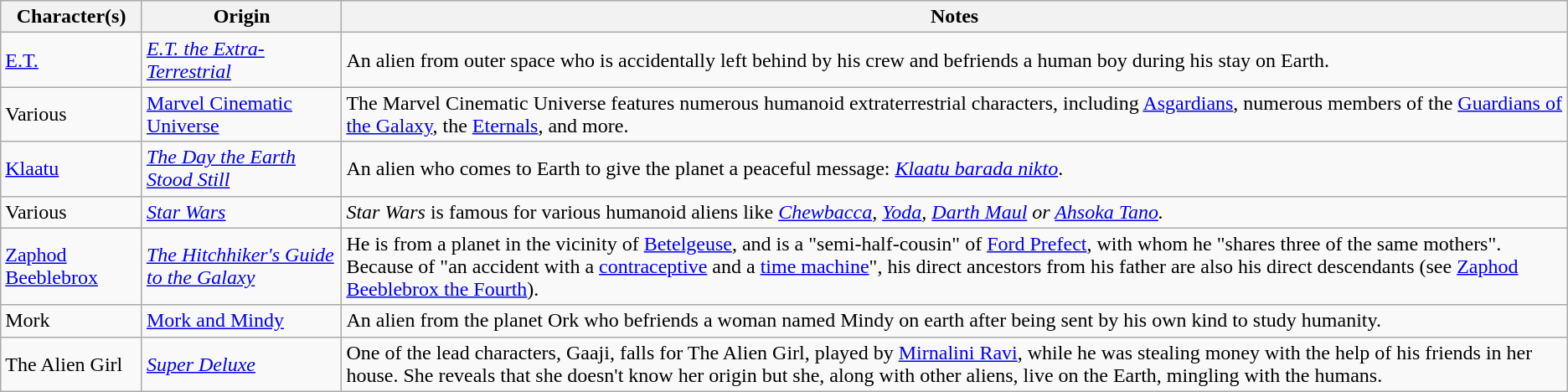<table class="wikitable sortable">
<tr>
<th>Character(s)</th>
<th>Origin</th>
<th>Notes</th>
</tr>
<tr>
<td><a href='#'>E.T.</a></td>
<td><em><a href='#'>E.T. the Extra-Terrestrial</a></em></td>
<td>An alien from outer space who is accidentally left behind by his crew and befriends a human boy during his stay on Earth.</td>
</tr>
<tr>
<td>Various</td>
<td><a href='#'>Marvel Cinematic Universe</a></td>
<td>The Marvel Cinematic Universe features numerous humanoid extraterrestrial characters, including <a href='#'>Asgardians</a>, numerous members of the <a href='#'>Guardians of the Galaxy</a>, the <a href='#'>Eternals</a>, and more.</td>
</tr>
<tr>
<td><a href='#'>Klaatu</a></td>
<td><em><a href='#'>The Day the Earth Stood Still</a></em></td>
<td>An alien who comes to Earth to give the planet a peaceful message: <em><a href='#'>Klaatu barada nikto</a></em>.</td>
</tr>
<tr>
<td>Various</td>
<td><em><a href='#'>Star Wars</a></em></td>
<td><em>Star Wars</em> is famous for various humanoid aliens like <em><a href='#'>Chewbacca</a>, <a href='#'>Yoda</a>, <a href='#'>Darth Maul</a> or <a href='#'>Ahsoka Tano</a>.</em></td>
</tr>
<tr>
<td><a href='#'>Zaphod Beeblebrox</a></td>
<td><em><a href='#'>The Hitchhiker's Guide to the Galaxy</a></em></td>
<td>He is from a planet in the vicinity of <a href='#'>Betelgeuse</a>, and is a "semi-half-cousin" of <a href='#'>Ford Prefect</a>, with whom he "shares three of the same mothers". Because of "an accident with a <a href='#'>contraceptive</a> and a <a href='#'>time machine</a>", his direct ancestors from his father are also his direct descendants (see <a href='#'>Zaphod Beeblebrox the Fourth</a>).</td>
</tr>
<tr>
<td>Mork</td>
<td><a href='#'>Mork and Mindy</a></td>
<td>An alien from the planet Ork who befriends a woman named Mindy on earth after being sent by his own kind to study humanity.</td>
</tr>
<tr>
<td>The Alien Girl</td>
<td><em><a href='#'>Super Deluxe</a></em></td>
<td>One of the lead characters, Gaaji, falls for The Alien Girl, played by <a href='#'>Mirnalini Ravi</a>, while he was stealing money with the help of his friends in her house. She reveals that she doesn't know her origin but she, along with other aliens, live on the Earth, mingling with the humans.</td>
</tr>
</table>
